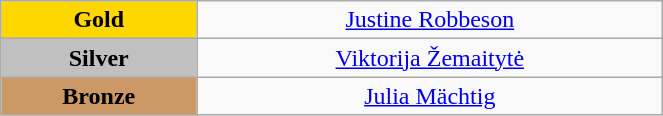<table class="wikitable" style="text-align:center; " width="35%">
<tr>
<td bgcolor="gold"><strong>Gold</strong></td>
<td><a href='#'>Justine Robbeson</a><br>  <small><em></em></small></td>
</tr>
<tr>
<td bgcolor="silver"><strong>Silver</strong></td>
<td><a href='#'>Viktorija Žemaitytė</a><br>  <small><em></em></small></td>
</tr>
<tr>
<td bgcolor="CC9966"><strong>Bronze</strong></td>
<td><a href='#'>Julia Mächtig</a><br>  <small><em></em></small></td>
</tr>
</table>
